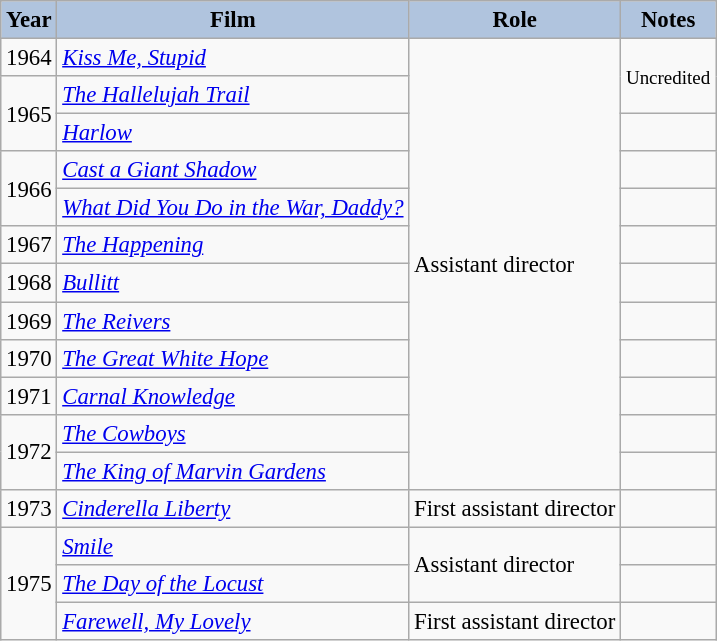<table class="wikitable" style="font-size:95%;">
<tr>
<th style="background:#B0C4DE;">Year</th>
<th style="background:#B0C4DE;">Film</th>
<th style="background:#B0C4DE;">Role</th>
<th style="background:#B0C4DE;">Notes</th>
</tr>
<tr>
<td>1964</td>
<td><em><a href='#'>Kiss Me, Stupid</a></em></td>
<td rowspan=12>Assistant director</td>
<td rowspan=2 style="text-align:center;"><small>Uncredited</small></td>
</tr>
<tr>
<td rowspan=2>1965</td>
<td><em><a href='#'>The Hallelujah Trail</a></em></td>
</tr>
<tr>
<td><em><a href='#'>Harlow</a></em></td>
<td></td>
</tr>
<tr>
<td rowspan=2>1966</td>
<td><em><a href='#'>Cast a Giant Shadow</a></em></td>
<td></td>
</tr>
<tr>
<td><em><a href='#'>What Did You Do in the War, Daddy?</a></em></td>
<td></td>
</tr>
<tr>
<td>1967</td>
<td><em><a href='#'>The Happening</a></em></td>
<td></td>
</tr>
<tr>
<td>1968</td>
<td><em><a href='#'>Bullitt</a></em></td>
<td></td>
</tr>
<tr>
<td>1969</td>
<td><em><a href='#'>The Reivers</a></em></td>
<td></td>
</tr>
<tr>
<td>1970</td>
<td><em><a href='#'>The Great White Hope</a></em></td>
<td></td>
</tr>
<tr>
<td>1971</td>
<td><em><a href='#'>Carnal Knowledge</a></em></td>
<td></td>
</tr>
<tr>
<td rowspan=2>1972</td>
<td><em><a href='#'>The Cowboys</a></em></td>
<td></td>
</tr>
<tr>
<td><em><a href='#'>The King of Marvin Gardens</a></em></td>
<td></td>
</tr>
<tr>
<td>1973</td>
<td><em><a href='#'>Cinderella Liberty</a></em></td>
<td>First assistant director</td>
<td></td>
</tr>
<tr>
<td rowspan=3>1975</td>
<td><em><a href='#'>Smile</a></em></td>
<td rowspan=2>Assistant director</td>
<td></td>
</tr>
<tr>
<td><em><a href='#'>The Day of the Locust</a></em></td>
<td></td>
</tr>
<tr>
<td><em><a href='#'>Farewell, My Lovely</a></em></td>
<td>First assistant director</td>
<td></td>
</tr>
</table>
